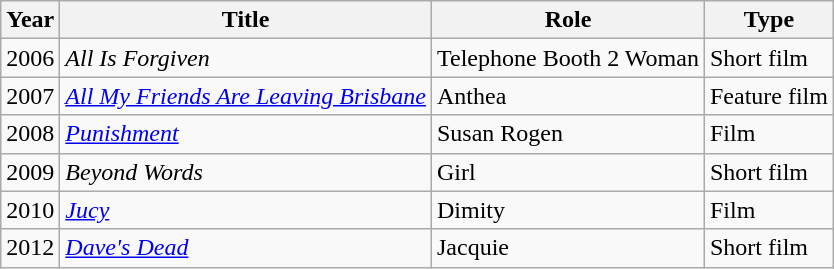<table class=wikitable>
<tr>
<th>Year</th>
<th>Title</th>
<th>Role</th>
<th>Type</th>
</tr>
<tr>
<td>2006</td>
<td><em>All Is Forgiven</em></td>
<td>Telephone Booth 2 Woman</td>
<td>Short film</td>
</tr>
<tr>
<td>2007</td>
<td><em><a href='#'>All My Friends Are Leaving Brisbane</a></em></td>
<td>Anthea</td>
<td>Feature film</td>
</tr>
<tr>
<td>2008</td>
<td><em><a href='#'>Punishment</a></em></td>
<td>Susan Rogen</td>
<td>Film</td>
</tr>
<tr>
<td>2009</td>
<td><em>Beyond Words</em></td>
<td>Girl</td>
<td>Short film</td>
</tr>
<tr>
<td>2010</td>
<td><em><a href='#'>Jucy</a></em></td>
<td>Dimity</td>
<td>Film</td>
</tr>
<tr>
<td>2012</td>
<td><em><a href='#'>Dave's Dead</a></em></td>
<td>Jacquie</td>
<td>Short film</td>
</tr>
</table>
